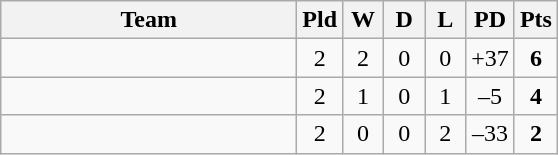<table class="wikitable" style="text-align:center;">
<tr>
<th width="190">Team</th>
<th width="20" abbr="Played">Pld</th>
<th width="20" abbr="Won">W</th>
<th width="20" abbr="Drawn">D</th>
<th width="20" abbr="Lost">L</th>
<th width="25" abbr="Points difference">PD</th>
<th width="20" abbr="Points">Pts</th>
</tr>
<tr>
<td align="left"></td>
<td>2</td>
<td>2</td>
<td>0</td>
<td>0</td>
<td>+37</td>
<td><strong>6</strong></td>
</tr>
<tr>
<td align="left"></td>
<td>2</td>
<td>1</td>
<td>0</td>
<td>1</td>
<td>–5</td>
<td><strong>4</strong></td>
</tr>
<tr>
<td align="left"></td>
<td>2</td>
<td>0</td>
<td>0</td>
<td>2</td>
<td>–33</td>
<td><strong>2</strong></td>
</tr>
</table>
